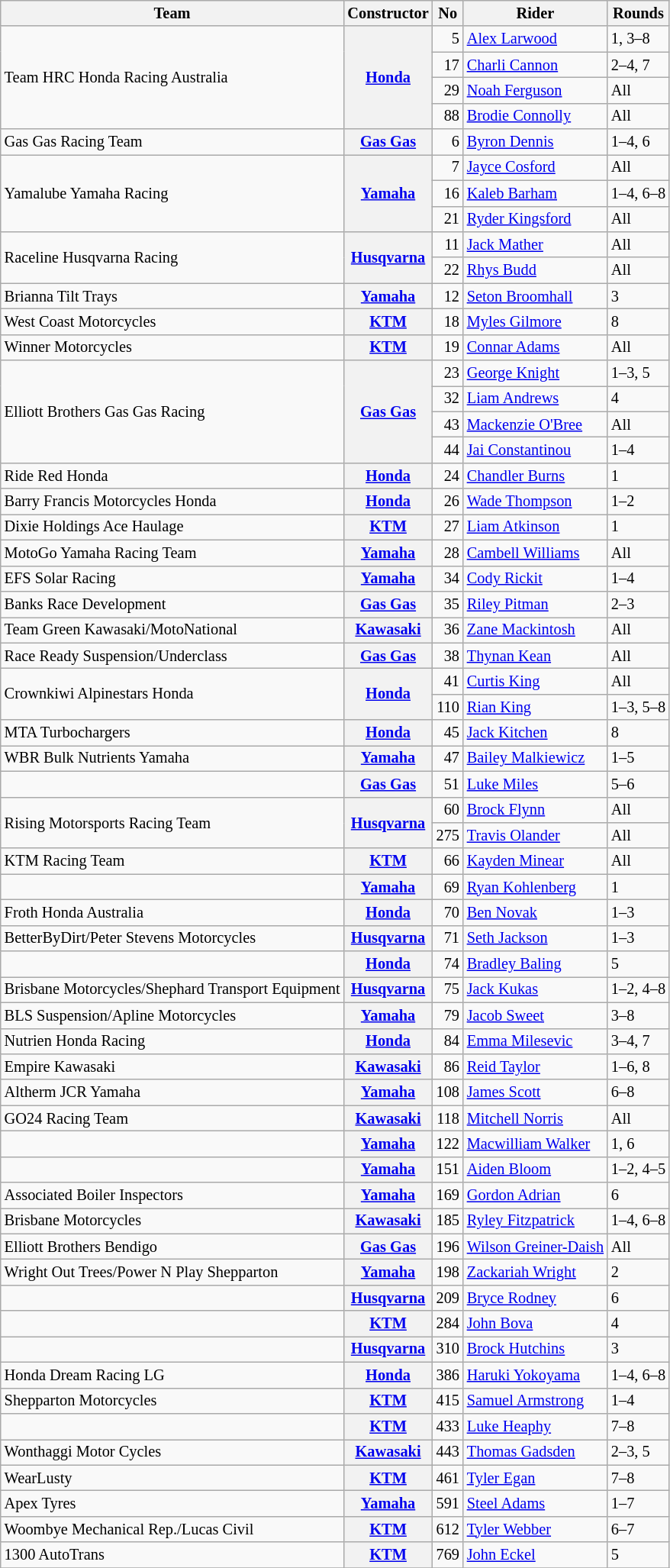<table class="wikitable" style="font-size: 85%;">
<tr>
<th>Team</th>
<th>Constructor</th>
<th>No</th>
<th>Rider</th>
<th>Rounds</th>
</tr>
<tr>
<td rowspan=4>Team HRC Honda Racing Australia</td>
<th rowspan=4><a href='#'>Honda</a></th>
<td align="right">5</td>
<td> <a href='#'>Alex Larwood</a></td>
<td>1, 3–8</td>
</tr>
<tr>
<td align="right">17</td>
<td> <a href='#'>Charli Cannon</a></td>
<td>2–4, 7</td>
</tr>
<tr>
<td align="right">29</td>
<td> <a href='#'>Noah Ferguson</a></td>
<td>All</td>
</tr>
<tr>
<td align="right">88</td>
<td> <a href='#'>Brodie Connolly</a></td>
<td>All</td>
</tr>
<tr>
<td>Gas Gas Racing Team</td>
<th><a href='#'>Gas Gas</a></th>
<td align="right">6</td>
<td> <a href='#'>Byron Dennis</a></td>
<td>1–4, 6</td>
</tr>
<tr>
<td rowspan=3>Yamalube Yamaha Racing</td>
<th rowspan=3><a href='#'>Yamaha</a></th>
<td align="right">7</td>
<td> <a href='#'>Jayce Cosford</a></td>
<td>All</td>
</tr>
<tr>
<td align="right">16</td>
<td> <a href='#'>Kaleb Barham</a></td>
<td>1–4, 6–8</td>
</tr>
<tr>
<td align="right">21</td>
<td> <a href='#'>Ryder Kingsford</a></td>
<td>All</td>
</tr>
<tr>
<td rowspan=2>Raceline Husqvarna Racing</td>
<th rowspan=2><a href='#'>Husqvarna</a></th>
<td align="right">11</td>
<td> <a href='#'>Jack Mather</a></td>
<td>All</td>
</tr>
<tr>
<td align="right">22</td>
<td> <a href='#'>Rhys Budd</a></td>
<td>All</td>
</tr>
<tr>
<td>Brianna Tilt Trays</td>
<th><a href='#'>Yamaha</a></th>
<td align="right">12</td>
<td> <a href='#'>Seton Broomhall</a></td>
<td>3</td>
</tr>
<tr>
<td>West Coast Motorcycles</td>
<th><a href='#'>KTM</a></th>
<td align="right">18</td>
<td> <a href='#'>Myles Gilmore</a></td>
<td>8</td>
</tr>
<tr>
<td>Winner Motorcycles</td>
<th><a href='#'>KTM</a></th>
<td align="right">19</td>
<td> <a href='#'>Connar Adams</a></td>
<td>All</td>
</tr>
<tr>
<td rowspan=4>Elliott Brothers Gas Gas Racing</td>
<th rowspan=4><a href='#'>Gas Gas</a></th>
<td align="right">23</td>
<td> <a href='#'>George Knight</a></td>
<td>1–3, 5</td>
</tr>
<tr>
<td align="right">32</td>
<td> <a href='#'>Liam Andrews</a></td>
<td>4</td>
</tr>
<tr>
<td align="right">43</td>
<td> <a href='#'>Mackenzie O'Bree</a></td>
<td>All</td>
</tr>
<tr>
<td align="right">44</td>
<td> <a href='#'>Jai Constantinou</a></td>
<td>1–4</td>
</tr>
<tr>
<td>Ride Red Honda</td>
<th><a href='#'>Honda</a></th>
<td align="right">24</td>
<td> <a href='#'>Chandler Burns</a></td>
<td>1</td>
</tr>
<tr>
<td>Barry Francis Motorcycles Honda</td>
<th><a href='#'>Honda</a></th>
<td align="right">26</td>
<td> <a href='#'>Wade Thompson</a></td>
<td>1–2</td>
</tr>
<tr>
<td>Dixie Holdings Ace Haulage</td>
<th><a href='#'>KTM</a></th>
<td align="right">27</td>
<td> <a href='#'>Liam Atkinson</a></td>
<td>1</td>
</tr>
<tr>
<td>MotoGo Yamaha Racing Team</td>
<th><a href='#'>Yamaha</a></th>
<td align="right">28</td>
<td> <a href='#'>Cambell Williams</a></td>
<td>All</td>
</tr>
<tr>
<td>EFS Solar Racing</td>
<th><a href='#'>Yamaha</a></th>
<td align="right">34</td>
<td> <a href='#'>Cody Rickit</a></td>
<td>1–4</td>
</tr>
<tr>
<td>Banks Race Development</td>
<th><a href='#'>Gas Gas</a></th>
<td align="right">35</td>
<td> <a href='#'>Riley Pitman</a></td>
<td>2–3</td>
</tr>
<tr>
<td>Team Green Kawasaki/MotoNational</td>
<th><a href='#'>Kawasaki</a></th>
<td align="right">36</td>
<td> <a href='#'>Zane Mackintosh</a></td>
<td>All</td>
</tr>
<tr>
<td>Race Ready Suspension/Underclass</td>
<th><a href='#'>Gas Gas</a></th>
<td align="right">38</td>
<td> <a href='#'>Thynan Kean</a></td>
<td>All</td>
</tr>
<tr>
<td rowspan=2>Crownkiwi Alpinestars Honda</td>
<th rowspan=2><a href='#'>Honda</a></th>
<td align="right">41</td>
<td> <a href='#'>Curtis King</a></td>
<td>All</td>
</tr>
<tr>
<td align="right">110</td>
<td> <a href='#'>Rian King</a></td>
<td>1–3, 5–8</td>
</tr>
<tr>
<td>MTA Turbochargers</td>
<th><a href='#'>Honda</a></th>
<td align="right">45</td>
<td> <a href='#'>Jack Kitchen</a></td>
<td>8</td>
</tr>
<tr>
<td>WBR Bulk Nutrients Yamaha</td>
<th><a href='#'>Yamaha</a></th>
<td align="right">47</td>
<td> <a href='#'>Bailey Malkiewicz</a></td>
<td>1–5</td>
</tr>
<tr>
<td></td>
<th><a href='#'>Gas Gas</a></th>
<td align="right">51</td>
<td> <a href='#'>Luke Miles</a></td>
<td>5–6</td>
</tr>
<tr>
<td rowspan=2>Rising Motorsports Racing Team</td>
<th rowspan=2><a href='#'>Husqvarna</a></th>
<td align="right">60</td>
<td> <a href='#'>Brock Flynn</a></td>
<td>All</td>
</tr>
<tr>
<td align="right">275</td>
<td> <a href='#'>Travis Olander</a></td>
<td>All</td>
</tr>
<tr>
<td>KTM Racing Team</td>
<th><a href='#'>KTM</a></th>
<td align="right">66</td>
<td> <a href='#'>Kayden Minear</a></td>
<td>All</td>
</tr>
<tr>
<td></td>
<th><a href='#'>Yamaha</a></th>
<td align="right">69</td>
<td> <a href='#'>Ryan Kohlenberg</a></td>
<td>1</td>
</tr>
<tr>
<td>Froth Honda Australia</td>
<th><a href='#'>Honda</a></th>
<td align="right">70</td>
<td> <a href='#'>Ben Novak</a></td>
<td>1–3</td>
</tr>
<tr>
<td>BetterByDirt/Peter Stevens Motorcycles</td>
<th><a href='#'>Husqvarna</a></th>
<td align="right">71</td>
<td> <a href='#'>Seth Jackson</a></td>
<td>1–3</td>
</tr>
<tr>
<td></td>
<th><a href='#'>Honda</a></th>
<td align="right">74</td>
<td> <a href='#'>Bradley Baling</a></td>
<td>5</td>
</tr>
<tr>
<td>Brisbane Motorcycles/Shephard Transport Equipment</td>
<th><a href='#'>Husqvarna</a></th>
<td align="right">75</td>
<td> <a href='#'>Jack Kukas</a></td>
<td>1–2, 4–8</td>
</tr>
<tr>
<td>BLS Suspension/Apline Motorcycles</td>
<th><a href='#'>Yamaha</a></th>
<td align="right">79</td>
<td> <a href='#'>Jacob Sweet</a></td>
<td>3–8</td>
</tr>
<tr>
<td>Nutrien Honda Racing</td>
<th><a href='#'>Honda</a></th>
<td align="right">84</td>
<td> <a href='#'>Emma Milesevic</a></td>
<td>3–4, 7</td>
</tr>
<tr>
<td>Empire Kawasaki</td>
<th><a href='#'>Kawasaki</a></th>
<td align="right">86</td>
<td> <a href='#'>Reid Taylor</a></td>
<td>1–6, 8</td>
</tr>
<tr>
<td>Altherm JCR Yamaha</td>
<th><a href='#'>Yamaha</a></th>
<td align="right">108</td>
<td> <a href='#'>James Scott</a></td>
<td>6–8</td>
</tr>
<tr>
<td>GO24 Racing Team</td>
<th><a href='#'>Kawasaki</a></th>
<td align="right">118</td>
<td> <a href='#'>Mitchell Norris</a></td>
<td>All</td>
</tr>
<tr>
<td></td>
<th><a href='#'>Yamaha</a></th>
<td align="right">122</td>
<td> <a href='#'>Macwilliam Walker</a></td>
<td>1, 6</td>
</tr>
<tr>
<td></td>
<th><a href='#'>Yamaha</a></th>
<td align="right">151</td>
<td> <a href='#'>Aiden Bloom</a></td>
<td>1–2, 4–5</td>
</tr>
<tr>
<td>Associated Boiler Inspectors</td>
<th><a href='#'>Yamaha</a></th>
<td align="right">169</td>
<td> <a href='#'>Gordon Adrian</a></td>
<td>6</td>
</tr>
<tr>
<td>Brisbane Motorcycles</td>
<th><a href='#'>Kawasaki</a></th>
<td align="right">185</td>
<td> <a href='#'>Ryley Fitzpatrick</a></td>
<td>1–4, 6–8</td>
</tr>
<tr>
<td>Elliott Brothers Bendigo</td>
<th><a href='#'>Gas Gas</a></th>
<td align="right">196</td>
<td> <a href='#'>Wilson Greiner-Daish</a></td>
<td>All</td>
</tr>
<tr>
<td>Wright Out Trees/Power N Play Shepparton</td>
<th><a href='#'>Yamaha</a></th>
<td align="right">198</td>
<td> <a href='#'>Zackariah Wright</a></td>
<td>2</td>
</tr>
<tr>
<td></td>
<th><a href='#'>Husqvarna</a></th>
<td align="right">209</td>
<td> <a href='#'>Bryce Rodney</a></td>
<td>6</td>
</tr>
<tr>
<td></td>
<th><a href='#'>KTM</a></th>
<td align="right">284</td>
<td> <a href='#'>John Bova</a></td>
<td>4</td>
</tr>
<tr>
<td></td>
<th><a href='#'>Husqvarna</a></th>
<td align="right">310</td>
<td> <a href='#'>Brock Hutchins</a></td>
<td>3</td>
</tr>
<tr>
<td>Honda Dream Racing LG</td>
<th><a href='#'>Honda</a></th>
<td align="right">386</td>
<td> <a href='#'>Haruki Yokoyama</a></td>
<td>1–4, 6–8</td>
</tr>
<tr>
<td>Shepparton Motorcycles</td>
<th><a href='#'>KTM</a></th>
<td align="right">415</td>
<td> <a href='#'>Samuel Armstrong</a></td>
<td>1–4</td>
</tr>
<tr>
<td></td>
<th><a href='#'>KTM</a></th>
<td align="right">433</td>
<td> <a href='#'>Luke Heaphy</a></td>
<td>7–8</td>
</tr>
<tr>
<td>Wonthaggi Motor Cycles</td>
<th><a href='#'>Kawasaki</a></th>
<td align="right">443</td>
<td> <a href='#'>Thomas Gadsden</a></td>
<td>2–3, 5</td>
</tr>
<tr>
<td>WearLusty</td>
<th><a href='#'>KTM</a></th>
<td align="right">461</td>
<td> <a href='#'>Tyler Egan</a></td>
<td>7–8</td>
</tr>
<tr>
<td>Apex Tyres</td>
<th><a href='#'>Yamaha</a></th>
<td align="right">591</td>
<td> <a href='#'>Steel Adams</a></td>
<td>1–7</td>
</tr>
<tr>
<td>Woombye Mechanical Rep./Lucas Civil</td>
<th><a href='#'>KTM</a></th>
<td align="right">612</td>
<td> <a href='#'>Tyler Webber</a></td>
<td>6–7</td>
</tr>
<tr>
<td>1300 AutoTrans</td>
<th><a href='#'>KTM</a></th>
<td align="right">769</td>
<td> <a href='#'>John Eckel</a></td>
<td>5</td>
</tr>
<tr>
</tr>
</table>
